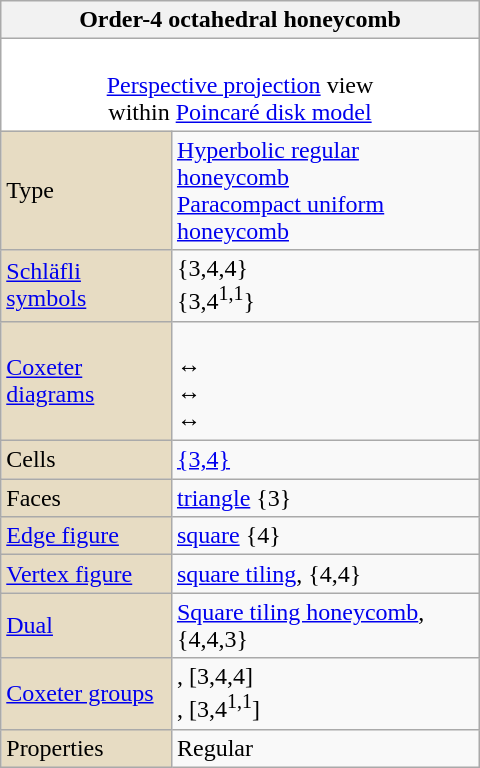<table class="wikitable" align="right" style="margin-left:10px" width="320">
<tr>
<th bgcolor=#e7dcc3 colspan=2>Order-4 octahedral honeycomb</th>
</tr>
<tr>
<td bgcolor=#ffffff align=center colspan=2><br><a href='#'>Perspective projection</a> view<br>within <a href='#'>Poincaré disk model</a></td>
</tr>
<tr>
<td bgcolor=#e7dcc3>Type</td>
<td><a href='#'>Hyperbolic regular honeycomb</a><br><a href='#'>Paracompact uniform honeycomb</a></td>
</tr>
<tr>
<td bgcolor=#e7dcc3><a href='#'>Schläfli symbols</a></td>
<td>{3,4,4}<br>{3,4<sup>1,1</sup>}</td>
</tr>
<tr>
<td bgcolor=#e7dcc3><a href='#'>Coxeter diagrams</a></td>
<td><br> ↔ <br> ↔ <br> ↔ </td>
</tr>
<tr>
<td bgcolor=#e7dcc3>Cells</td>
<td><a href='#'>{3,4}</a> </td>
</tr>
<tr>
<td bgcolor=#e7dcc3>Faces</td>
<td><a href='#'>triangle</a> {3}</td>
</tr>
<tr>
<td bgcolor=#e7dcc3><a href='#'>Edge figure</a></td>
<td><a href='#'>square</a> {4}</td>
</tr>
<tr>
<td bgcolor=#e7dcc3><a href='#'>Vertex figure</a></td>
<td><a href='#'>square tiling</a>, {4,4}<br>   </td>
</tr>
<tr>
<td bgcolor=#e7dcc3><a href='#'>Dual</a></td>
<td><a href='#'>Square tiling honeycomb</a>, {4,4,3}</td>
</tr>
<tr>
<td bgcolor=#e7dcc3><a href='#'>Coxeter groups</a></td>
<td>, [3,4,4]<br>, [3,4<sup>1,1</sup>]</td>
</tr>
<tr>
<td bgcolor=#e7dcc3>Properties</td>
<td>Regular</td>
</tr>
</table>
